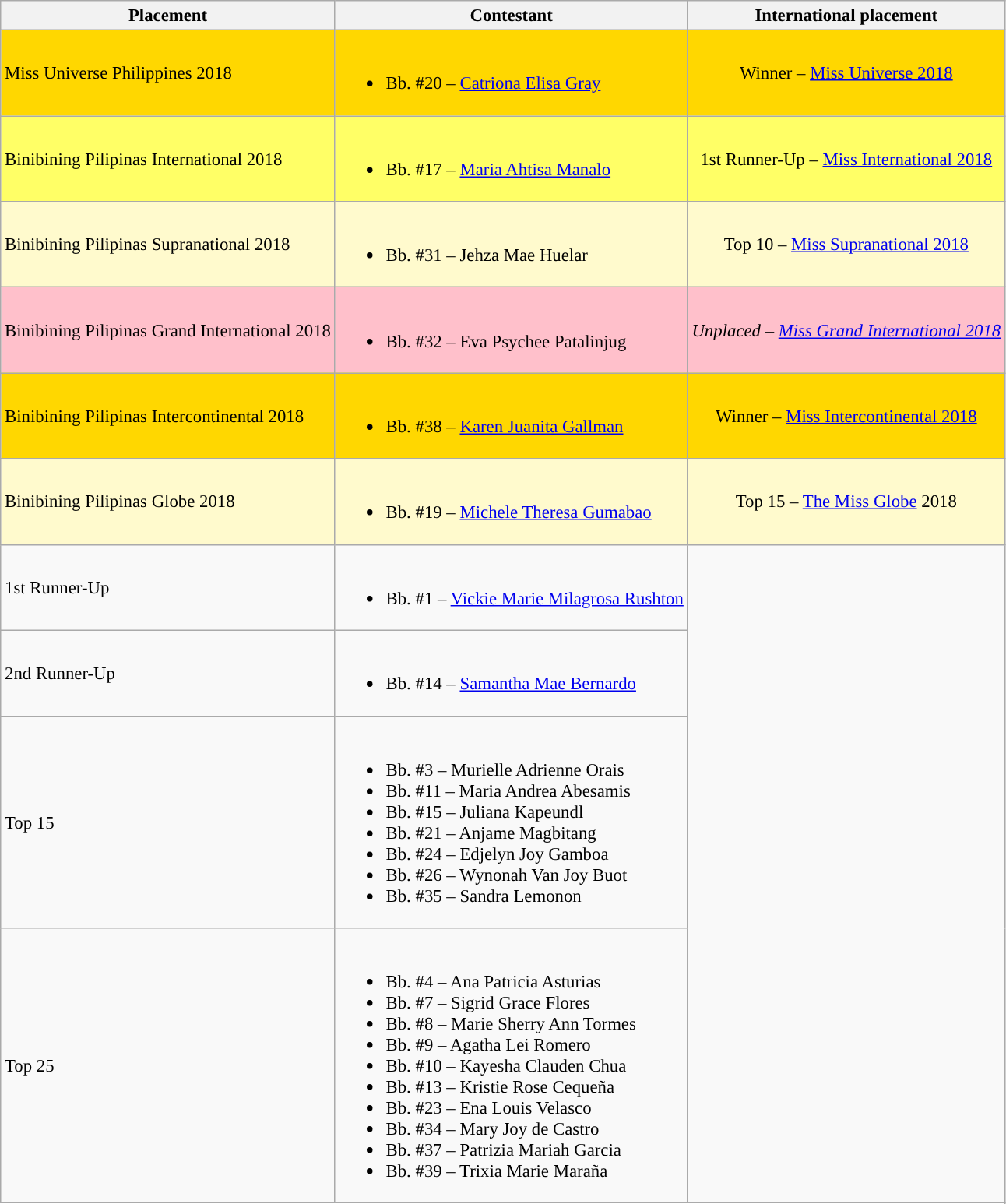<table class="wikitable sortable" style="font-size:95%;">
<tr>
<th>Placement</th>
<th>Contestant</th>
<th>International placement</th>
</tr>
<tr style="background:gold;">
<td>Miss Universe Philippines 2018</td>
<td><br><ul><li>Bb. #20 – <a href='#'>Catriona Elisa Gray</a></li></ul></td>
<td align=center>Winner – <a href='#'>Miss Universe 2018</a></td>
</tr>
<tr style="background:#FFFF66;">
<td>Binibining Pilipinas International 2018</td>
<td><br><ul><li>Bb. #17 – <a href='#'>Maria Ahtisa Manalo</a></li></ul></td>
<td align=center>1st Runner-Up – <a href='#'>Miss International 2018</a></td>
</tr>
<tr style="background:#FFFACD;">
<td>Binibining Pilipinas Supranational 2018</td>
<td><br><ul><li>Bb. #31 – Jehza Mae Huelar</li></ul></td>
<td align=center>Top 10 – <a href='#'>Miss Supranational 2018</a></td>
</tr>
<tr style="background:pink;">
<td>Binibining Pilipinas Grand International 2018</td>
<td><br><ul><li>Bb. #32 – Eva Psychee Patalinjug</li></ul></td>
<td align=center><em>Unplaced – <a href='#'>Miss Grand International 2018</a></em></td>
</tr>
<tr style="background:gold;">
<td>Binibining Pilipinas Intercontinental 2018</td>
<td><br><ul><li>Bb. #38 – <a href='#'>Karen Juanita Gallman</a></li></ul></td>
<td align=center>Winner – <a href='#'>Miss Intercontinental 2018</a></td>
</tr>
<tr style="background:#FFFACD;">
<td>Binibining Pilipinas Globe 2018</td>
<td><br><ul><li>Bb. #19 – <a href='#'>Michele Theresa Gumabao</a></li></ul></td>
<td align=center>Top 15 – <a href='#'>The Miss Globe</a> 2018</td>
</tr>
<tr>
<td>1st Runner-Up</td>
<td><br><ul><li>Bb. #1 – <a href='#'>Vickie Marie Milagrosa Rushton</a></li></ul></td>
</tr>
<tr>
<td>2nd Runner-Up</td>
<td><br><ul><li>Bb. #14 – <a href='#'>Samantha Mae Bernardo</a></li></ul></td>
</tr>
<tr>
<td>Top 15</td>
<td><br><ul><li>Bb. #3 – Murielle Adrienne Orais</li><li>Bb. #11 – Maria Andrea Abesamis</li><li>Bb. #15 – Juliana Kapeundl</li><li>Bb. #21 – Anjame Magbitang</li><li>Bb. #24 – Edjelyn Joy Gamboa</li><li>Bb. #26 – Wynonah Van Joy Buot</li><li>Bb.  #35 – Sandra Lemonon</li></ul></td>
</tr>
<tr>
<td>Top 25</td>
<td><br><ul><li>Bb. #4 – Ana Patricia Asturias</li><li>Bb. #7 – Sigrid Grace Flores</li><li>Bb. #8 – Marie Sherry Ann Tormes</li><li>Bb. #9 – Agatha Lei Romero</li><li>Bb. #10 – Kayesha Clauden Chua</li><li>Bb. #13 – Kristie Rose Cequeña</li><li>Bb. #23 – Ena Louis Velasco</li><li>Bb. #34 – Mary Joy de Castro</li><li>Bb. #37 – Patrizia Mariah Garcia</li><li>Bb. #39 – Trixia Marie Maraña</li></ul></td>
</tr>
<tr>
</tr>
</table>
